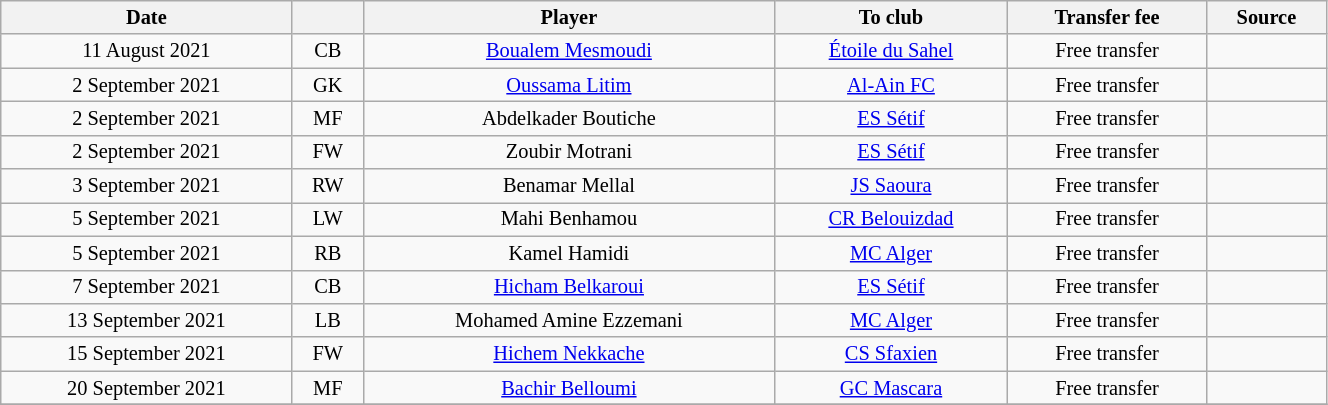<table class="wikitable sortable" style="width:70%; text-align:center; font-size:85%; text-align:centre;">
<tr>
<th>Date</th>
<th></th>
<th>Player</th>
<th>To club</th>
<th>Transfer fee</th>
<th>Source</th>
</tr>
<tr>
<td>11 August 2021</td>
<td>CB</td>
<td> <a href='#'>Boualem Mesmoudi</a></td>
<td> <a href='#'>Étoile du Sahel</a></td>
<td>Free transfer</td>
<td></td>
</tr>
<tr>
<td>2 September 2021</td>
<td>GK</td>
<td> <a href='#'>Oussama Litim</a></td>
<td> <a href='#'>Al-Ain FC</a></td>
<td>Free transfer</td>
<td></td>
</tr>
<tr>
<td>2 September 2021</td>
<td>MF</td>
<td> Abdelkader Boutiche</td>
<td><a href='#'>ES Sétif</a></td>
<td>Free transfer</td>
<td></td>
</tr>
<tr>
<td>2 September 2021</td>
<td>FW</td>
<td> Zoubir Motrani</td>
<td><a href='#'>ES Sétif</a></td>
<td>Free transfer</td>
<td></td>
</tr>
<tr>
<td>3 September 2021</td>
<td>RW</td>
<td> Benamar Mellal</td>
<td><a href='#'>JS Saoura</a></td>
<td>Free transfer</td>
<td></td>
</tr>
<tr>
<td>5 September 2021</td>
<td>LW</td>
<td> Mahi Benhamou</td>
<td><a href='#'>CR Belouizdad</a></td>
<td>Free transfer</td>
<td></td>
</tr>
<tr>
<td>5 September 2021</td>
<td>RB</td>
<td> Kamel Hamidi</td>
<td><a href='#'>MC Alger</a></td>
<td>Free transfer</td>
<td></td>
</tr>
<tr>
<td>7 September 2021</td>
<td>CB</td>
<td> <a href='#'>Hicham Belkaroui</a></td>
<td><a href='#'>ES Sétif</a></td>
<td>Free transfer</td>
<td></td>
</tr>
<tr>
<td>13 September 2021</td>
<td>LB</td>
<td> Mohamed Amine Ezzemani</td>
<td><a href='#'>MC Alger</a></td>
<td>Free transfer</td>
<td></td>
</tr>
<tr>
<td>15 September 2021</td>
<td>FW</td>
<td> <a href='#'>Hichem Nekkache</a></td>
<td> <a href='#'>CS Sfaxien</a></td>
<td>Free transfer</td>
<td></td>
</tr>
<tr>
<td>20 September 2021</td>
<td>MF</td>
<td> <a href='#'>Bachir Belloumi</a></td>
<td><a href='#'>GC Mascara</a></td>
<td>Free transfer</td>
<td></td>
</tr>
<tr>
</tr>
</table>
